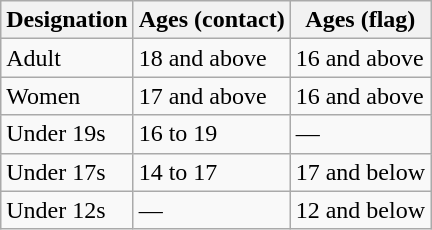<table class="wikitable" border="1">
<tr>
<th scope="col">Designation</th>
<th scope="col">Ages (contact)</th>
<th scope="col">Ages (flag)</th>
</tr>
<tr>
<td>Adult</td>
<td>18 and above</td>
<td>16 and above</td>
</tr>
<tr>
<td>Women</td>
<td>17 and above</td>
<td>16 and above</td>
</tr>
<tr>
<td>Under 19s</td>
<td>16 to 19</td>
<td>—</td>
</tr>
<tr>
<td>Under 17s</td>
<td>14 to 17</td>
<td>17 and below</td>
</tr>
<tr>
<td>Under 12s</td>
<td>—</td>
<td>12 and below</td>
</tr>
</table>
